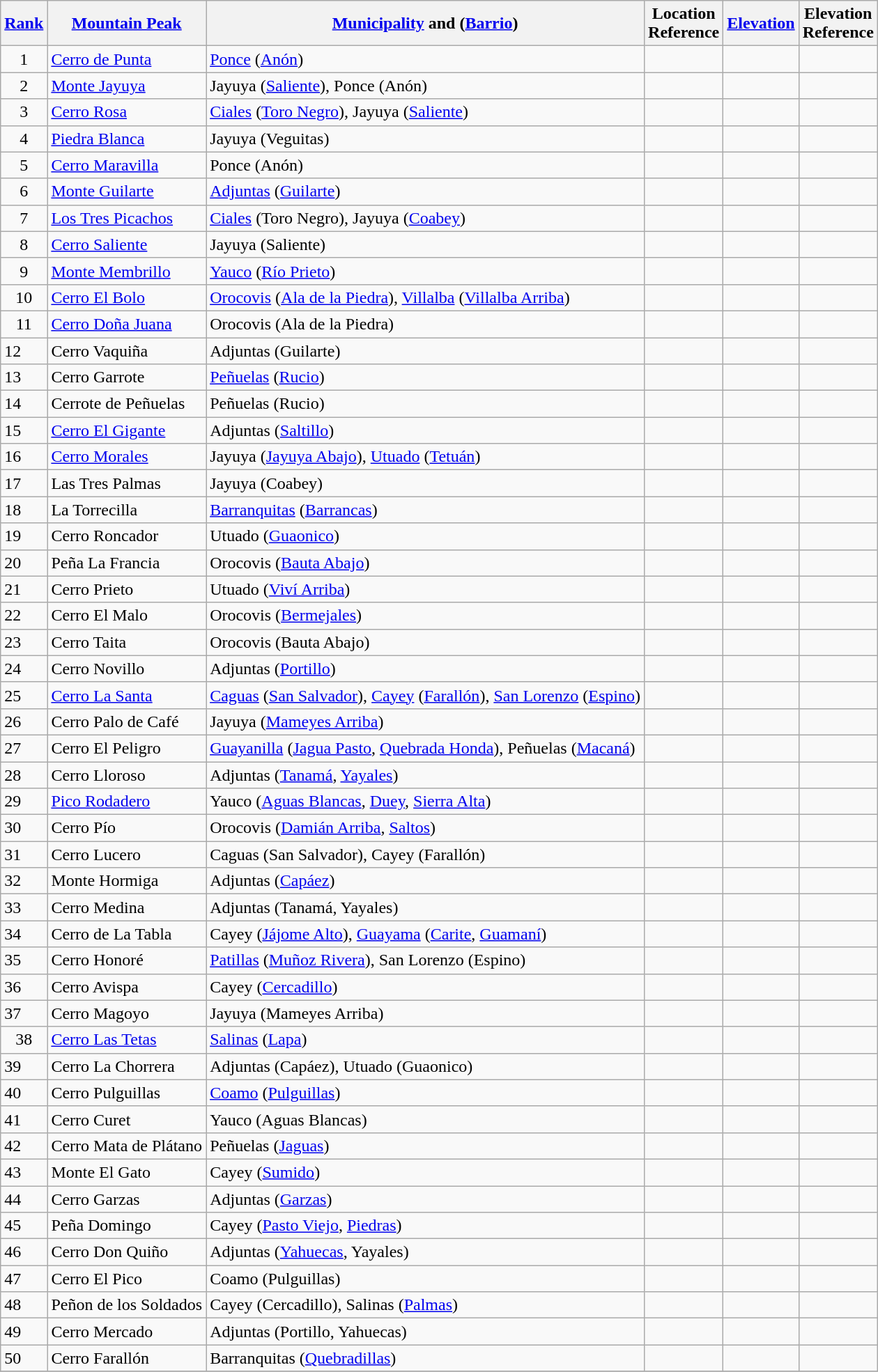<table class="wikitable sortable mw-collapsible">
<tr>
<th><a href='#'>Rank</a></th>
<th><a href='#'>Mountain Peak</a></th>
<th><a href='#'>Municipality</a> and (<a href='#'>Barrio</a>)</th>
<th>Location<br>Reference</th>
<th><a href='#'>Elevation</a></th>
<th>Elevation<br>Reference</th>
</tr>
<tr>
<td align="center">1</td>
<td><a href='#'>Cerro de Punta</a></td>
<td><a href='#'>Ponce</a> (<a href='#'>Anón</a>)</td>
<td align="center"></td>
<td align="center"></td>
<td align="center"></td>
</tr>
<tr>
<td align="center">2</td>
<td><a href='#'>Monte Jayuya</a></td>
<td>Jayuya (<a href='#'>Saliente</a>), Ponce (Anón)</td>
<td align="center"></td>
<td align="center"></td>
<td align="center"></td>
</tr>
<tr>
<td align="center">3</td>
<td><a href='#'>Cerro Rosa</a></td>
<td><a href='#'>Ciales</a> (<a href='#'>Toro Negro</a>), Jayuya (<a href='#'>Saliente</a>)</td>
<td align="center"></td>
<td align="center"></td>
<td align="center"></td>
</tr>
<tr>
<td align="center">4</td>
<td><a href='#'>Piedra Blanca</a></td>
<td>Jayuya (Veguitas)</td>
<td align="center"></td>
<td align="center"></td>
<td align="center"></td>
</tr>
<tr>
<td align="center">5</td>
<td><a href='#'>Cerro Maravilla</a></td>
<td>Ponce (Anón)</td>
<td align="center"></td>
<td align="center"></td>
<td align="center"></td>
</tr>
<tr>
<td align="center">6</td>
<td><a href='#'>Monte Guilarte</a></td>
<td><a href='#'>Adjuntas</a> (<a href='#'>Guilarte</a>)</td>
<td align="center"></td>
<td align="center"></td>
<td align="center"></td>
</tr>
<tr>
<td align="center">7</td>
<td><a href='#'>Los Tres Picachos</a></td>
<td><a href='#'>Ciales</a> (Toro Negro), Jayuya (<a href='#'>Coabey</a>)</td>
<td align="center"></td>
<td align="center"></td>
<td align="center"></td>
</tr>
<tr>
<td align="center">8</td>
<td><a href='#'>Cerro Saliente</a></td>
<td>Jayuya (Saliente)</td>
<td align="center"></td>
<td align="center"></td>
<td align="center"></td>
</tr>
<tr>
<td align="center">9</td>
<td><a href='#'>Monte Membrillo</a></td>
<td><a href='#'>Yauco</a> (<a href='#'>Río Prieto</a>)</td>
<td align="center"></td>
<td align="center"></td>
<td align="center"></td>
</tr>
<tr>
<td align="center">10</td>
<td><a href='#'>Cerro El Bolo</a></td>
<td><a href='#'>Orocovis</a> (<a href='#'>Ala de la Piedra</a>), <a href='#'>Villalba</a> (<a href='#'>Villalba Arriba</a>)</td>
<td align="center"></td>
<td align="center"></td>
<td align="center"></td>
</tr>
<tr>
<td align="center">11</td>
<td><a href='#'>Cerro Doña Juana</a></td>
<td>Orocovis (Ala de la Piedra)</td>
<td align="center"></td>
<td align="center"></td>
<td align="center"></td>
</tr>
<tr>
<td>12</td>
<td>Cerro Vaquiña</td>
<td>Adjuntas (Guilarte)</td>
<td></td>
<td></td>
<td></td>
</tr>
<tr>
<td>13</td>
<td>Cerro Garrote</td>
<td><a href='#'>Peñuelas</a> (<a href='#'>Rucio</a>)</td>
<td></td>
<td></td>
<td></td>
</tr>
<tr>
<td>14</td>
<td>Cerrote de Peñuelas</td>
<td>Peñuelas (Rucio)</td>
<td></td>
<td></td>
<td></td>
</tr>
<tr>
<td>15</td>
<td><a href='#'>Cerro El Gigante</a></td>
<td>Adjuntas (<a href='#'>Saltillo</a>)</td>
<td></td>
<td></td>
<td></td>
</tr>
<tr>
<td>16</td>
<td><a href='#'>Cerro Morales</a></td>
<td>Jayuya (<a href='#'>Jayuya Abajo</a>), <a href='#'>Utuado</a> (<a href='#'>Tetuán</a>)</td>
<td></td>
<td></td>
<td></td>
</tr>
<tr>
<td>17</td>
<td>Las Tres Palmas</td>
<td>Jayuya (Coabey)</td>
<td></td>
<td></td>
<td></td>
</tr>
<tr>
<td>18</td>
<td>La Torrecilla</td>
<td><a href='#'>Barranquitas</a> (<a href='#'>Barrancas</a>)</td>
<td></td>
<td></td>
<td></td>
</tr>
<tr>
<td>19</td>
<td>Cerro Roncador</td>
<td>Utuado (<a href='#'>Guaonico</a>)</td>
<td></td>
<td></td>
<td></td>
</tr>
<tr>
<td>20</td>
<td>Peña La Francia</td>
<td>Orocovis (<a href='#'>Bauta Abajo</a>)</td>
<td></td>
<td></td>
<td></td>
</tr>
<tr>
<td>21</td>
<td>Cerro Prieto</td>
<td>Utuado (<a href='#'>Viví Arriba</a>)</td>
<td></td>
<td></td>
<td></td>
</tr>
<tr>
<td>22</td>
<td>Cerro El Malo</td>
<td>Orocovis (<a href='#'>Bermejales</a>)</td>
<td></td>
<td></td>
<td></td>
</tr>
<tr>
<td>23</td>
<td>Cerro Taita</td>
<td>Orocovis (Bauta Abajo)</td>
<td></td>
<td></td>
<td></td>
</tr>
<tr>
<td>24</td>
<td>Cerro Novillo</td>
<td>Adjuntas (<a href='#'>Portillo</a>)</td>
<td></td>
<td></td>
<td></td>
</tr>
<tr>
<td>25</td>
<td><a href='#'>Cerro La Santa</a></td>
<td><a href='#'>Caguas</a> (<a href='#'>San Salvador</a>), <a href='#'>Cayey</a> (<a href='#'>Farallón</a>), <a href='#'>San Lorenzo</a> (<a href='#'>Espino</a>)</td>
<td></td>
<td></td>
<td></td>
</tr>
<tr>
<td>26</td>
<td>Cerro Palo de Café</td>
<td>Jayuya (<a href='#'>Mameyes Arriba</a>)</td>
<td></td>
<td></td>
<td></td>
</tr>
<tr>
<td>27</td>
<td>Cerro El Peligro</td>
<td><a href='#'>Guayanilla</a> (<a href='#'>Jagua Pasto</a>, <a href='#'>Quebrada Honda</a>), Peñuelas (<a href='#'>Macaná</a>)</td>
<td></td>
<td></td>
<td></td>
</tr>
<tr>
<td>28</td>
<td>Cerro Lloroso</td>
<td>Adjuntas (<a href='#'>Tanamá</a>, <a href='#'>Yayales</a>)</td>
<td></td>
<td></td>
<td></td>
</tr>
<tr>
<td>29</td>
<td><a href='#'>Pico Rodadero</a></td>
<td>Yauco (<a href='#'>Aguas Blancas</a>, <a href='#'>Duey</a>, <a href='#'>Sierra Alta</a>)</td>
<td></td>
<td></td>
<td></td>
</tr>
<tr>
<td>30</td>
<td>Cerro Pío</td>
<td>Orocovis (<a href='#'>Damián Arriba</a>, <a href='#'>Saltos</a>)</td>
<td></td>
<td></td>
<td></td>
</tr>
<tr>
<td>31</td>
<td>Cerro Lucero</td>
<td>Caguas (San Salvador), Cayey (Farallón)</td>
<td></td>
<td></td>
<td></td>
</tr>
<tr>
<td>32</td>
<td>Monte Hormiga</td>
<td>Adjuntas (<a href='#'>Capáez</a>)</td>
<td></td>
<td></td>
<td></td>
</tr>
<tr>
<td>33</td>
<td>Cerro Medina</td>
<td>Adjuntas (Tanamá, Yayales)</td>
<td></td>
<td></td>
<td></td>
</tr>
<tr>
<td>34</td>
<td>Cerro de La Tabla</td>
<td>Cayey (<a href='#'>Jájome Alto</a>), <a href='#'>Guayama</a> (<a href='#'>Carite</a>, <a href='#'>Guamaní</a>)</td>
<td></td>
<td></td>
<td></td>
</tr>
<tr>
<td>35</td>
<td>Cerro Honoré</td>
<td><a href='#'>Patillas</a> (<a href='#'>Muñoz Rivera</a>), San Lorenzo (Espino)</td>
<td></td>
<td></td>
<td></td>
</tr>
<tr>
<td>36</td>
<td>Cerro Avispa</td>
<td>Cayey (<a href='#'>Cercadillo</a>)</td>
<td></td>
<td></td>
<td></td>
</tr>
<tr>
<td>37</td>
<td>Cerro Magoyo</td>
<td>Jayuya (Mameyes Arriba)</td>
<td></td>
<td></td>
<td></td>
</tr>
<tr>
<td align="center">38</td>
<td><a href='#'>Cerro Las Tetas</a></td>
<td><a href='#'>Salinas</a> (<a href='#'>Lapa</a>)</td>
<td align="center"></td>
<td align="center"></td>
<td align="center"></td>
</tr>
<tr>
<td>39</td>
<td>Cerro La Chorrera</td>
<td>Adjuntas (Capáez), Utuado (Guaonico)</td>
<td></td>
<td></td>
<td></td>
</tr>
<tr>
<td>40</td>
<td>Cerro Pulguillas</td>
<td><a href='#'>Coamo</a> (<a href='#'>Pulguillas</a>)</td>
<td></td>
<td></td>
<td></td>
</tr>
<tr>
<td>41</td>
<td>Cerro Curet</td>
<td>Yauco (Aguas Blancas)</td>
<td></td>
<td></td>
<td></td>
</tr>
<tr>
<td>42</td>
<td>Cerro Mata de Plátano</td>
<td>Peñuelas (<a href='#'>Jaguas</a>)</td>
<td></td>
<td></td>
<td></td>
</tr>
<tr>
<td>43</td>
<td>Monte El Gato</td>
<td>Cayey (<a href='#'>Sumido</a>)</td>
<td></td>
<td></td>
<td></td>
</tr>
<tr>
<td>44</td>
<td>Cerro Garzas</td>
<td>Adjuntas (<a href='#'>Garzas</a>)</td>
<td></td>
<td></td>
<td></td>
</tr>
<tr>
<td>45</td>
<td>Peña Domingo</td>
<td>Cayey (<a href='#'>Pasto Viejo</a>, <a href='#'>Piedras</a>)</td>
<td></td>
<td></td>
<td></td>
</tr>
<tr>
<td>46</td>
<td>Cerro Don Quiño</td>
<td>Adjuntas (<a href='#'>Yahuecas</a>, Yayales)</td>
<td></td>
<td></td>
<td></td>
</tr>
<tr>
<td>47</td>
<td>Cerro El Pico</td>
<td>Coamo (Pulguillas)</td>
<td></td>
<td></td>
<td></td>
</tr>
<tr>
<td>48</td>
<td>Peñon de los Soldados</td>
<td>Cayey (Cercadillo), Salinas (<a href='#'>Palmas</a>)</td>
<td></td>
<td></td>
<td></td>
</tr>
<tr>
<td>49</td>
<td>Cerro Mercado</td>
<td>Adjuntas (Portillo, Yahuecas)</td>
<td></td>
<td></td>
<td></td>
</tr>
<tr>
<td>50</td>
<td>Cerro Farallón</td>
<td>Barranquitas (<a href='#'>Quebradillas</a>)</td>
<td></td>
<td></td>
<td></td>
</tr>
<tr>
</tr>
</table>
